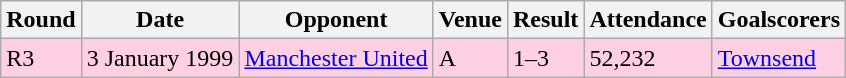<table class="wikitable">
<tr>
<th>Round</th>
<th>Date</th>
<th>Opponent</th>
<th>Venue</th>
<th>Result</th>
<th>Attendance</th>
<th>Goalscorers</th>
</tr>
<tr style="background-color: #ffd0e3;">
<td>R3</td>
<td>3 January 1999</td>
<td><a href='#'>Manchester United</a></td>
<td>A</td>
<td>1–3</td>
<td>52,232</td>
<td><a href='#'>Townsend</a></td>
</tr>
</table>
